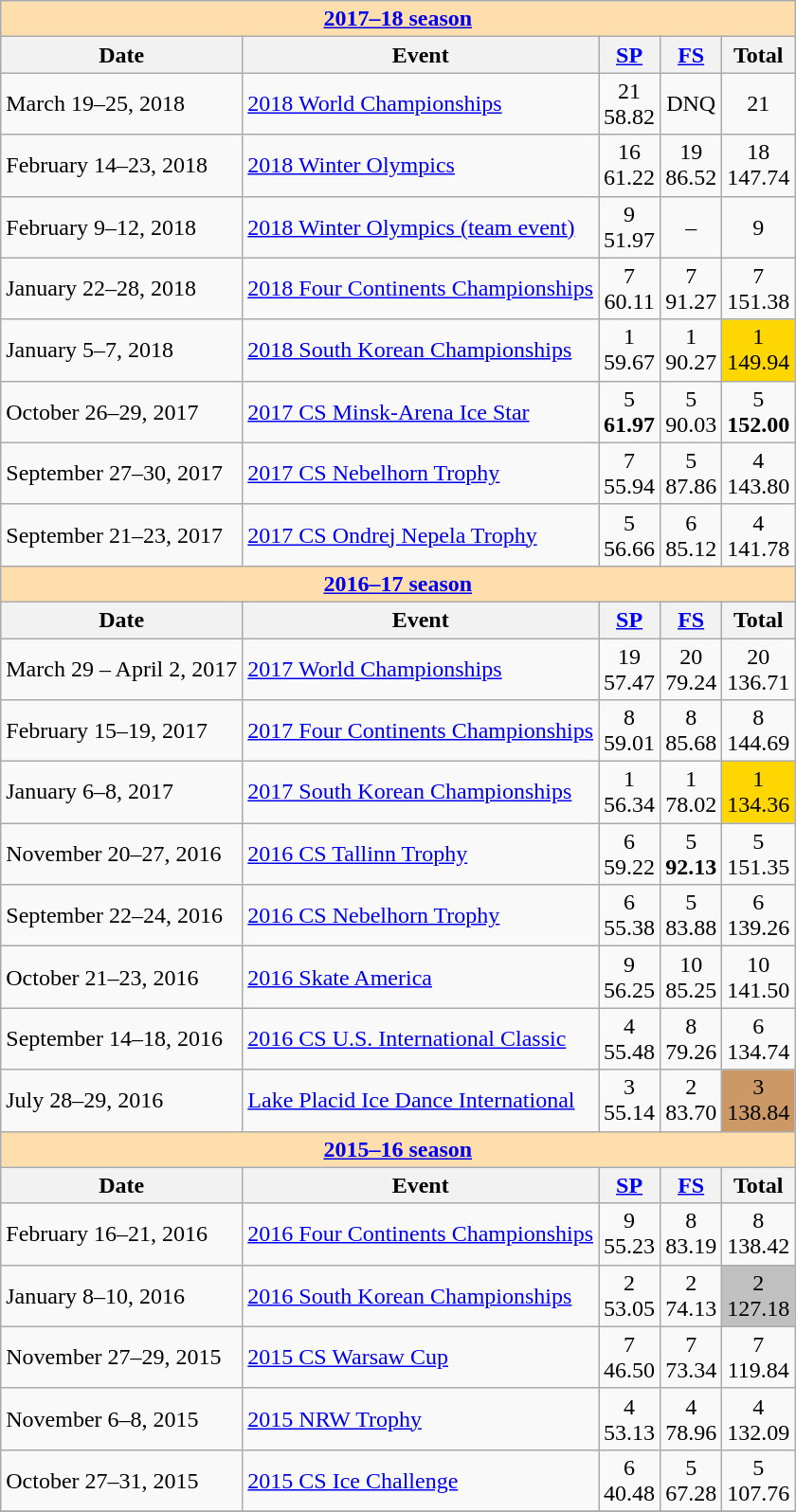<table class="wikitable">
<tr>
<th style="background-color: #ffdead; " colspan=5 align=center><a href='#'>2017–18 season</a></th>
</tr>
<tr>
<th>Date</th>
<th>Event</th>
<th><a href='#'>SP</a></th>
<th><a href='#'>FS</a></th>
<th>Total</th>
</tr>
<tr>
<td>March 19–25, 2018</td>
<td><a href='#'>2018 World Championships</a></td>
<td align=center>21 <br> 58.82</td>
<td align=center>DNQ</td>
<td align=center>21</td>
</tr>
<tr>
<td>February 14–23, 2018</td>
<td><a href='#'>2018 Winter Olympics</a></td>
<td align=center>16 <br> 61.22</td>
<td align=center>19 <br> 86.52</td>
<td align=center>18 <br> 147.74</td>
</tr>
<tr>
<td>February 9–12, 2018</td>
<td><a href='#'>2018 Winter Olympics (team event)</a></td>
<td align=center>9 <br> 51.97</td>
<td align=center>–</td>
<td align=center>9</td>
</tr>
<tr>
<td>January 22–28, 2018</td>
<td><a href='#'>2018 Four Continents Championships</a></td>
<td align=center>7 <br> 60.11</td>
<td align=center>7 <br> 91.27</td>
<td align=center>7 <br> 151.38</td>
</tr>
<tr>
<td>January 5–7, 2018</td>
<td><a href='#'>2018 South Korean Championships</a></td>
<td align=center>1 <br> 59.67</td>
<td align=center>1 <br> 90.27</td>
<td align=center bgcolor=gold>1 <br> 149.94</td>
</tr>
<tr>
<td>October 26–29, 2017</td>
<td><a href='#'>2017 CS Minsk-Arena Ice Star</a></td>
<td align=center>5 <br> <strong>61.97</strong></td>
<td align=center>5 <br> 90.03</td>
<td align=center>5 <br> <strong>152.00</strong></td>
</tr>
<tr>
<td>September 27–30, 2017</td>
<td><a href='#'>2017 CS Nebelhorn Trophy</a></td>
<td align=center>7 <br> 55.94</td>
<td align=center>5 <br> 87.86</td>
<td align=center>4 <br> 143.80</td>
</tr>
<tr>
<td>September 21–23, 2017</td>
<td><a href='#'>2017 CS Ondrej Nepela Trophy</a></td>
<td align=center>5 <br> 56.66</td>
<td align=center>6 <br> 85.12</td>
<td align=center>4 <br> 141.78</td>
</tr>
<tr>
<th style="background-color: #ffdead; " colspan=5 align=center><a href='#'>2016–17 season</a></th>
</tr>
<tr>
<th>Date</th>
<th>Event</th>
<th><a href='#'>SP</a></th>
<th><a href='#'>FS</a></th>
<th>Total</th>
</tr>
<tr>
<td>March 29 – April 2, 2017</td>
<td><a href='#'>2017 World Championships</a></td>
<td align=center>19 <br> 57.47</td>
<td align=center>20 <br> 79.24</td>
<td align=center>20 <br> 136.71</td>
</tr>
<tr>
<td>February 15–19, 2017</td>
<td><a href='#'>2017 Four Continents Championships</a></td>
<td align=center>8 <br> 59.01</td>
<td align=center>8 <br> 85.68</td>
<td align=center>8 <br> 144.69</td>
</tr>
<tr>
<td>January 6–8, 2017</td>
<td><a href='#'>2017 South Korean Championships</a></td>
<td align=center>1 <br> 56.34</td>
<td align=center>1 <br> 78.02</td>
<td align=center bgcolor=gold>1 <br> 134.36</td>
</tr>
<tr>
<td>November 20–27, 2016</td>
<td><a href='#'>2016 CS Tallinn Trophy</a></td>
<td align=center>6 <br> 59.22</td>
<td align=center>5 <br> <strong>92.13</strong></td>
<td align=center>5 <br> 151.35</td>
</tr>
<tr>
<td>September 22–24, 2016</td>
<td><a href='#'>2016 CS Nebelhorn Trophy</a></td>
<td align=center>6 <br> 55.38</td>
<td align=center>5 <br> 83.88</td>
<td align=center>6 <br> 139.26</td>
</tr>
<tr>
<td>October 21–23, 2016</td>
<td><a href='#'>2016 Skate America</a></td>
<td align=center>9 <br> 56.25</td>
<td align=center>10 <br> 85.25</td>
<td align=center>10 <br> 141.50</td>
</tr>
<tr>
<td>September 14–18, 2016</td>
<td><a href='#'>2016 CS U.S. International Classic</a></td>
<td align=center>4 <br> 55.48</td>
<td align=center>8 <br> 79.26</td>
<td align=center>6 <br> 134.74</td>
</tr>
<tr>
<td>July 28–29, 2016</td>
<td><a href='#'>Lake Placid Ice Dance International</a></td>
<td align=center>3 <br> 55.14</td>
<td align=center>2 <br> 83.70</td>
<td align=center bgcolor=cc9966>3 <br> 138.84</td>
</tr>
<tr>
<th style="background-color: #ffdead; " colspan=5 align=center><a href='#'>2015–16 season</a></th>
</tr>
<tr>
<th>Date</th>
<th>Event</th>
<th><a href='#'>SP</a></th>
<th><a href='#'>FS</a></th>
<th>Total</th>
</tr>
<tr>
<td>February 16–21, 2016</td>
<td><a href='#'>2016 Four Continents Championships</a></td>
<td align=center>9 <br> 55.23</td>
<td align=center>8 <br> 83.19</td>
<td align=center>8 <br> 138.42</td>
</tr>
<tr>
<td>January 8–10, 2016</td>
<td><a href='#'>2016 South Korean Championships</a></td>
<td align=center>2 <br> 53.05</td>
<td align=center>2 <br> 74.13</td>
<td align=center bgcolor=silver>2 <br> 127.18</td>
</tr>
<tr>
<td>November 27–29, 2015</td>
<td><a href='#'>2015 CS Warsaw Cup</a></td>
<td align=center>7 <br> 46.50</td>
<td align=center>7 <br> 73.34</td>
<td align=center>7 <br> 119.84</td>
</tr>
<tr>
<td>November 6–8, 2015</td>
<td><a href='#'>2015 NRW Trophy</a></td>
<td align=center>4 <br> 53.13</td>
<td align=center>4 <br> 78.96</td>
<td align=center>4 <br> 132.09</td>
</tr>
<tr>
<td>October 27–31, 2015</td>
<td><a href='#'>2015 CS Ice Challenge</a></td>
<td align=center>6 <br> 40.48</td>
<td align=center>5 <br> 67.28</td>
<td align=center>5 <br> 107.76</td>
</tr>
<tr>
</tr>
</table>
